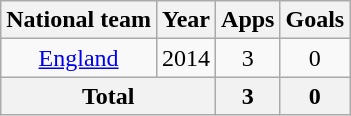<table class=wikitable style=text-align:center>
<tr>
<th>National team</th>
<th>Year</th>
<th>Apps</th>
<th>Goals</th>
</tr>
<tr>
<td><a href='#'>England</a></td>
<td>2014</td>
<td>3</td>
<td>0</td>
</tr>
<tr>
<th colspan=2>Total</th>
<th>3</th>
<th>0</th>
</tr>
</table>
